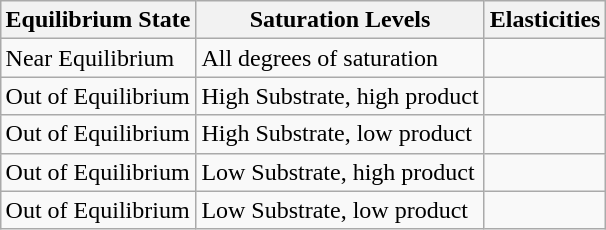<table class="wikitable" style="margin-left: auto; margin-right: auto; border: none;">
<tr>
<th>Equilibrium State</th>
<th>Saturation Levels</th>
<th>Elasticities</th>
</tr>
<tr>
<td>Near Equilibrium</td>
<td>All degrees of saturation</td>
<td></td>
</tr>
<tr>
<td>Out of Equilibrium</td>
<td>High Substrate, high product</td>
<td></td>
</tr>
<tr>
<td>Out of Equilibrium</td>
<td>High Substrate, low product</td>
<td></td>
</tr>
<tr>
<td>Out of Equilibrium</td>
<td>Low Substrate, high product</td>
<td></td>
</tr>
<tr>
<td>Out of Equilibrium</td>
<td>Low Substrate, low product</td>
<td></td>
</tr>
<tr>
</tr>
</table>
